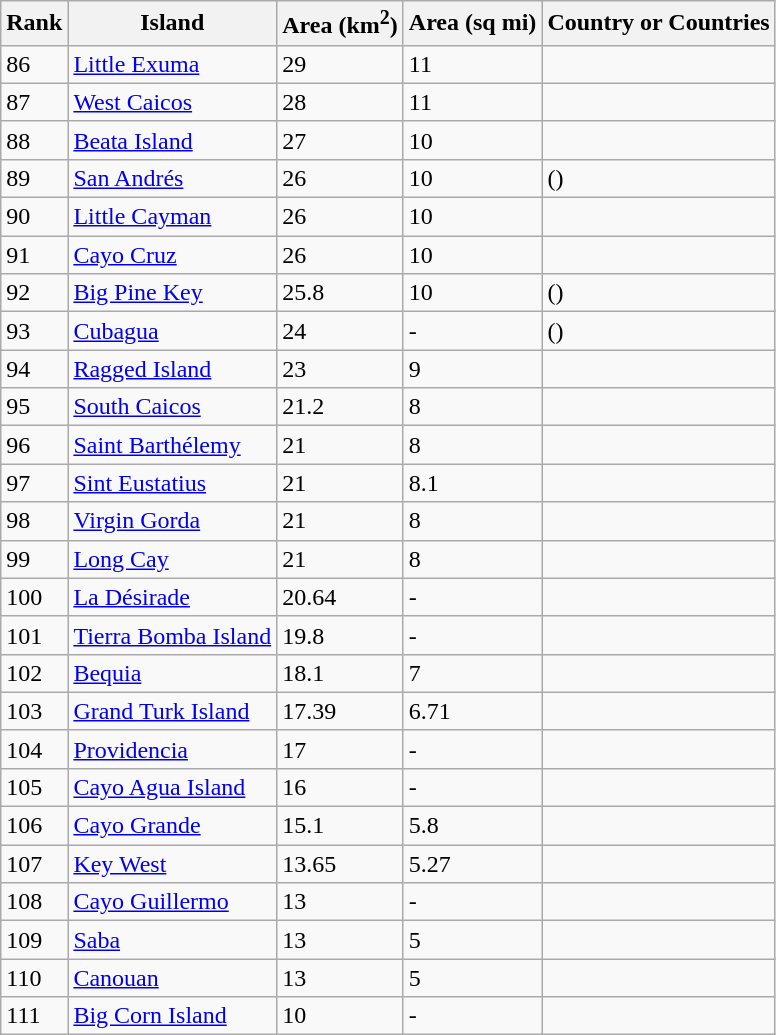<table class="wikitable sortable">
<tr>
<th>Rank</th>
<th>Island</th>
<th>Area (km<sup>2</sup>)</th>
<th>Area (sq mi)</th>
<th>Country or Countries</th>
</tr>
<tr>
<td>86</td>
<td><a href='#'>Little Exuma</a></td>
<td>29</td>
<td>11</td>
<td></td>
</tr>
<tr>
<td>87</td>
<td><a href='#'>West Caicos</a></td>
<td>28</td>
<td>11</td>
<td></td>
</tr>
<tr>
<td>88</td>
<td><a href='#'>Beata Island</a></td>
<td>27</td>
<td>10</td>
<td></td>
</tr>
<tr>
<td>89</td>
<td><a href='#'>San Andrés</a></td>
<td>26</td>
<td>10</td>
<td> ()</td>
</tr>
<tr>
<td>90</td>
<td><a href='#'>Little Cayman</a></td>
<td>26</td>
<td>10</td>
<td></td>
</tr>
<tr>
<td>91</td>
<td><a href='#'>Cayo Cruz</a></td>
<td>26</td>
<td>10</td>
<td></td>
</tr>
<tr>
<td>92</td>
<td><a href='#'>Big Pine Key</a></td>
<td>25.8</td>
<td>10</td>
<td> ()</td>
</tr>
<tr>
<td>93</td>
<td><a href='#'>Cubagua</a></td>
<td>24</td>
<td>-</td>
<td> ()</td>
</tr>
<tr>
<td>94</td>
<td><a href='#'>Ragged Island</a></td>
<td>23</td>
<td>9</td>
<td></td>
</tr>
<tr>
<td>95</td>
<td><a href='#'>South Caicos</a></td>
<td>21.2</td>
<td>8</td>
<td></td>
</tr>
<tr>
<td>96</td>
<td><a href='#'>Saint Barthélemy</a></td>
<td>21</td>
<td>8</td>
<td></td>
</tr>
<tr>
<td>97</td>
<td><a href='#'>Sint Eustatius</a></td>
<td>21</td>
<td>8.1</td>
<td></td>
</tr>
<tr>
<td>98</td>
<td><a href='#'>Virgin Gorda</a></td>
<td>21</td>
<td>8</td>
<td></td>
</tr>
<tr>
<td>99</td>
<td><a href='#'>Long Cay</a></td>
<td>21</td>
<td>8</td>
<td></td>
</tr>
<tr>
<td>100</td>
<td><a href='#'>La Désirade</a></td>
<td>20.64</td>
<td>-</td>
<td></td>
</tr>
<tr>
<td>101</td>
<td><a href='#'>Tierra Bomba Island</a></td>
<td>19.8</td>
<td>-</td>
<td></td>
</tr>
<tr>
<td>102</td>
<td><a href='#'>Bequia</a></td>
<td>18.1</td>
<td>7</td>
<td></td>
</tr>
<tr>
<td>103</td>
<td><a href='#'>Grand Turk Island</a></td>
<td>17.39</td>
<td>6.71</td>
<td></td>
</tr>
<tr>
<td>104</td>
<td><a href='#'>Providencia</a></td>
<td>17</td>
<td>-</td>
<td></td>
</tr>
<tr>
<td>105</td>
<td><a href='#'>Cayo Agua Island</a></td>
<td>16</td>
<td>-</td>
<td></td>
</tr>
<tr>
<td>106</td>
<td><a href='#'>Cayo Grande</a></td>
<td>15.1</td>
<td>5.8</td>
<td></td>
</tr>
<tr>
<td>107</td>
<td><a href='#'>Key West</a></td>
<td>13.65</td>
<td>5.27</td>
<td></td>
</tr>
<tr>
<td>108</td>
<td><a href='#'>Cayo Guillermo</a></td>
<td>13</td>
<td>-</td>
<td></td>
</tr>
<tr>
<td>109</td>
<td><a href='#'>Saba</a></td>
<td>13</td>
<td>5</td>
<td></td>
</tr>
<tr>
<td>110</td>
<td><a href='#'>Canouan</a></td>
<td>13</td>
<td>5</td>
<td></td>
</tr>
<tr>
<td>111</td>
<td><a href='#'>Big Corn Island</a></td>
<td>10</td>
<td>-</td>
<td></td>
</tr>
</table>
